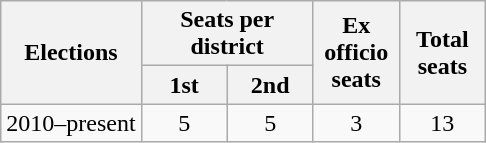<table class="wikitable">
<tr>
<th rowspan="2">Elections</th>
<th colspan="2">Seats per district</th>
<th rowspan="2" width="50px">Ex officio seats</th>
<th rowspan="2" width="50px">Total seats</th>
</tr>
<tr>
<th width="50px">1st</th>
<th width="50px">2nd</th>
</tr>
<tr align="center">
<td>2010–present</td>
<td>5</td>
<td>5</td>
<td>3</td>
<td>13</td>
</tr>
</table>
